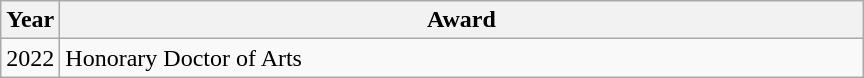<table class=wikitable>
<tr>
<th scope="col" style="width:1em;">Year</th>
<th scope="col" style="width:33em;">Award</th>
</tr>
<tr>
<td>2022</td>
<td>Honorary Doctor of Arts</td>
</tr>
</table>
